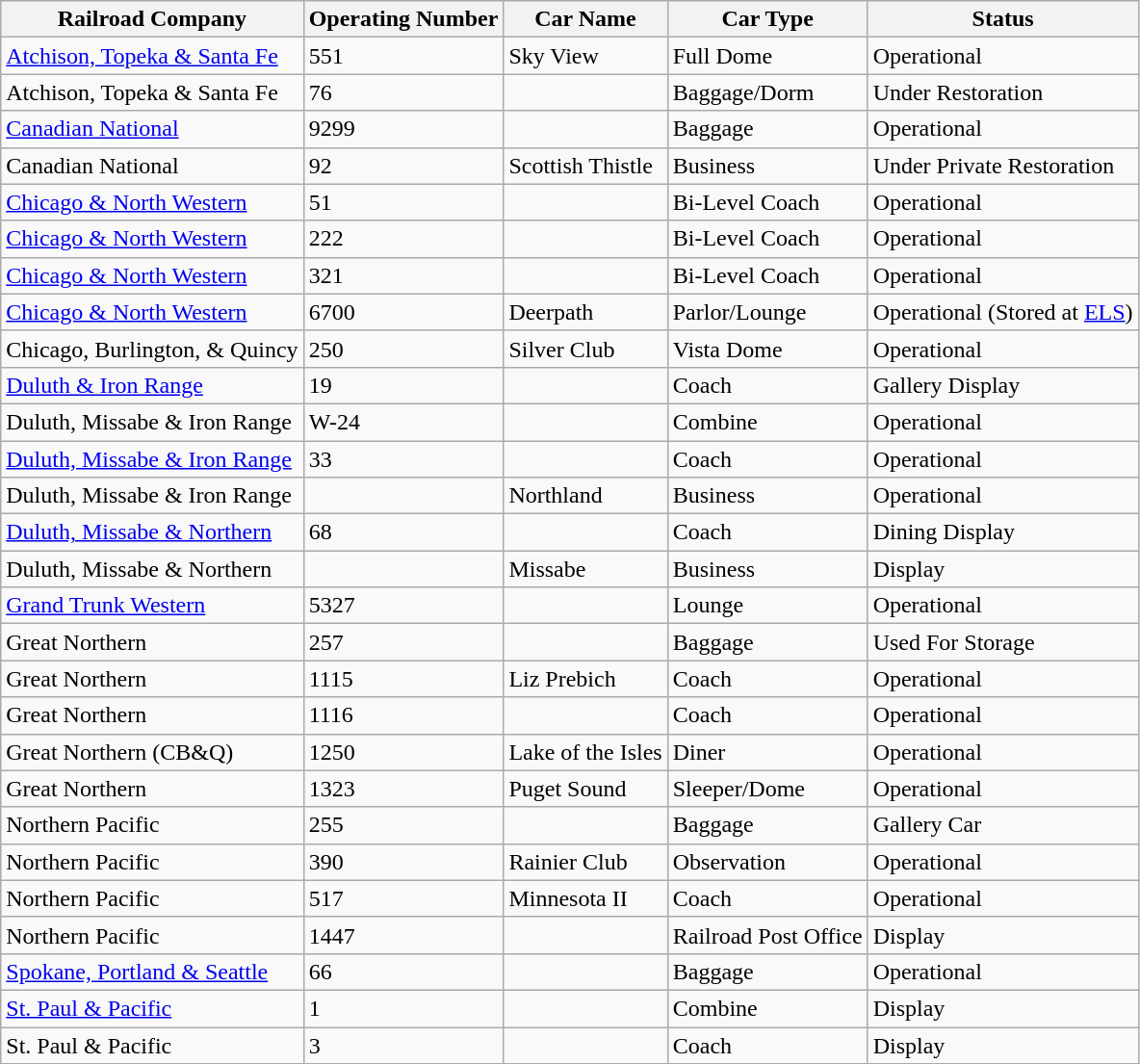<table class="wikitable sortable">
<tr>
<th>Railroad Company</th>
<th class="unsortable">Operating Number</th>
<th class="unsortable">Car Name</th>
<th>Car Type</th>
<th class="unsortable">Status</th>
</tr>
<tr>
<td><a href='#'>Atchison, Topeka & Santa Fe</a></td>
<td>551</td>
<td>Sky View</td>
<td>Full Dome</td>
<td>Operational</td>
</tr>
<tr>
<td>Atchison, Topeka & Santa Fe</td>
<td>76</td>
<td></td>
<td>Baggage/Dorm</td>
<td>Under Restoration</td>
</tr>
<tr>
<td><a href='#'>Canadian National</a></td>
<td>9299</td>
<td></td>
<td>Baggage</td>
<td>Operational</td>
</tr>
<tr>
<td>Canadian National</td>
<td>92</td>
<td>Scottish Thistle</td>
<td>Business</td>
<td>Under Private Restoration</td>
</tr>
<tr>
<td><a href='#'>Chicago & North Western</a></td>
<td>51</td>
<td></td>
<td>Bi-Level Coach</td>
<td>Operational</td>
</tr>
<tr>
<td><a href='#'>Chicago & North Western</a></td>
<td>222</td>
<td></td>
<td>Bi-Level Coach</td>
<td>Operational</td>
</tr>
<tr>
<td><a href='#'>Chicago & North Western</a></td>
<td>321</td>
<td></td>
<td>Bi-Level Coach</td>
<td>Operational</td>
</tr>
<tr>
<td><a href='#'>Chicago & North Western</a></td>
<td>6700</td>
<td>Deerpath</td>
<td>Parlor/Lounge</td>
<td>Operational (Stored at <a href='#'>ELS</a>)</td>
</tr>
<tr>
<td>Chicago, Burlington, & Quincy</td>
<td>250</td>
<td>Silver Club</td>
<td>Vista Dome</td>
<td>Operational</td>
</tr>
<tr>
<td><a href='#'>Duluth & Iron Range</a></td>
<td>19</td>
<td></td>
<td>Coach</td>
<td>Gallery Display</td>
</tr>
<tr>
<td>Duluth, Missabe & Iron Range</td>
<td>W-24</td>
<td></td>
<td>Combine</td>
<td>Operational</td>
</tr>
<tr>
<td><a href='#'>Duluth, Missabe & Iron Range</a></td>
<td>33</td>
<td></td>
<td>Coach</td>
<td>Operational</td>
</tr>
<tr>
<td>Duluth, Missabe & Iron Range</td>
<td></td>
<td>Northland</td>
<td>Business</td>
<td>Operational</td>
</tr>
<tr>
<td><a href='#'>Duluth, Missabe & Northern</a></td>
<td>68</td>
<td></td>
<td>Coach</td>
<td>Dining Display</td>
</tr>
<tr>
<td>Duluth, Missabe & Northern</td>
<td></td>
<td>Missabe</td>
<td>Business</td>
<td>Display</td>
</tr>
<tr>
<td><a href='#'>Grand Trunk Western</a></td>
<td>5327</td>
<td></td>
<td>Lounge</td>
<td>Operational</td>
</tr>
<tr>
<td>Great Northern</td>
<td>257</td>
<td></td>
<td>Baggage</td>
<td>Used For Storage</td>
</tr>
<tr>
<td>Great Northern</td>
<td>1115</td>
<td>Liz Prebich</td>
<td>Coach</td>
<td>Operational</td>
</tr>
<tr>
<td>Great Northern</td>
<td>1116</td>
<td></td>
<td>Coach</td>
<td>Operational</td>
</tr>
<tr>
<td>Great Northern (CB&Q)</td>
<td>1250</td>
<td>Lake of the Isles</td>
<td>Diner</td>
<td>Operational</td>
</tr>
<tr>
<td>Great Northern</td>
<td>1323</td>
<td>Puget Sound</td>
<td>Sleeper/Dome</td>
<td>Operational</td>
</tr>
<tr>
<td>Northern Pacific</td>
<td>255</td>
<td></td>
<td>Baggage</td>
<td>Gallery Car</td>
</tr>
<tr>
<td>Northern Pacific</td>
<td>390</td>
<td>Rainier Club</td>
<td>Observation</td>
<td>Operational</td>
</tr>
<tr>
<td>Northern Pacific</td>
<td>517</td>
<td>Minnesota II</td>
<td>Coach</td>
<td>Operational</td>
</tr>
<tr>
<td>Northern Pacific</td>
<td>1447</td>
<td></td>
<td>Railroad Post Office</td>
<td>Display</td>
</tr>
<tr>
<td><a href='#'>Spokane, Portland & Seattle</a></td>
<td>66</td>
<td></td>
<td>Baggage</td>
<td>Operational</td>
</tr>
<tr>
<td><a href='#'>St. Paul & Pacific</a></td>
<td>1</td>
<td></td>
<td>Combine</td>
<td>Display</td>
</tr>
<tr>
<td>St. Paul & Pacific</td>
<td>3</td>
<td></td>
<td>Coach</td>
<td>Display</td>
</tr>
</table>
